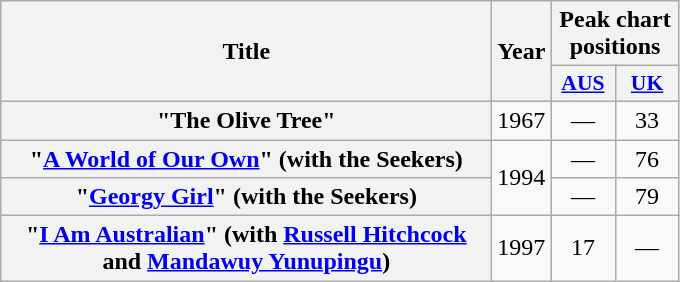<table class="wikitable plainrowheaders" style="text-align:center;">
<tr>
<th scope="col" rowspan="2" style="width:20em;">Title</th>
<th scope="col" rowspan="2" style="width:2em;">Year</th>
<th scope="col" colspan="2">Peak chart positions</th>
</tr>
<tr>
<th scope="col" style="width:2.5em;font-size:90%;"><a href='#'>AUS</a><br></th>
<th scope="col" style="width:2.5em;font-size:90%;"><a href='#'>UK</a><br></th>
</tr>
<tr>
<th scope="row">"The Olive Tree"</th>
<td>1967</td>
<td>—</td>
<td>33</td>
</tr>
<tr>
<th scope="row">"<a href='#'>A World of Our Own</a>" (with the Seekers)</th>
<td rowspan="2">1994</td>
<td>—</td>
<td>76</td>
</tr>
<tr>
<th scope="row">"<a href='#'>Georgy Girl</a>" (with the Seekers)</th>
<td>—</td>
<td>79</td>
</tr>
<tr>
<th scope="row">"<a href='#'>I Am Australian</a>" (with <a href='#'>Russell Hitchcock</a> and <a href='#'>Mandawuy Yunupingu</a>)</th>
<td>1997</td>
<td>17</td>
<td>—</td>
</tr>
</table>
